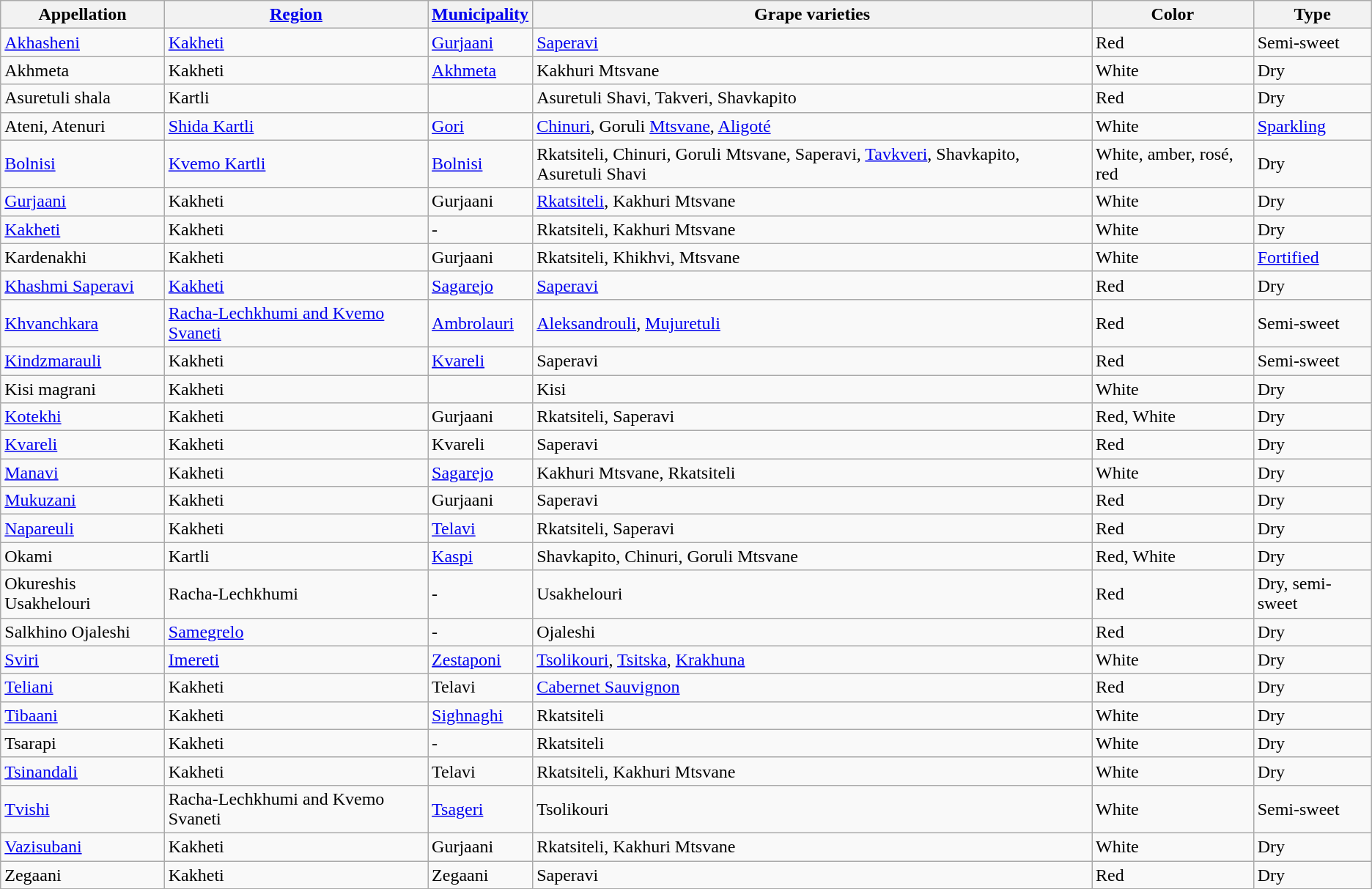<table class="wikitable sortable">
<tr>
<th>Appellation</th>
<th><a href='#'>Region</a></th>
<th><a href='#'>Municipality</a></th>
<th>Grape varieties</th>
<th>Color</th>
<th>Type</th>
</tr>
<tr>
<td><a href='#'>Akhasheni</a></td>
<td><a href='#'>Kakheti</a></td>
<td><a href='#'>Gurjaani</a></td>
<td><a href='#'>Saperavi</a></td>
<td>Red</td>
<td>Semi-sweet</td>
</tr>
<tr>
<td>Akhmeta</td>
<td>Kakheti</td>
<td><a href='#'>Akhmeta</a></td>
<td>Kakhuri Mtsvane</td>
<td>White</td>
<td>Dry</td>
</tr>
<tr>
<td>Asuretuli shala</td>
<td>Kartli</td>
<td></td>
<td>Asuretuli Shavi, Takveri, Shavkapito</td>
<td>Red</td>
<td>Dry</td>
</tr>
<tr>
<td>Ateni, Atenuri</td>
<td><a href='#'>Shida Kartli</a></td>
<td><a href='#'>Gori</a></td>
<td><a href='#'>Chinuri</a>, Goruli <a href='#'>Mtsvane</a>, <a href='#'>Aligoté</a></td>
<td>White</td>
<td><a href='#'>Sparkling</a></td>
</tr>
<tr>
<td><a href='#'>Bolnisi</a></td>
<td><a href='#'>Kvemo Kartli</a></td>
<td><a href='#'>Bolnisi</a></td>
<td>Rkatsiteli, Chinuri, Goruli Mtsvane, Saperavi, <a href='#'>Tavkveri</a>, Shavkapito, Asuretuli Shavi</td>
<td>White, amber, rosé, red</td>
<td>Dry</td>
</tr>
<tr>
<td><a href='#'>Gurjaani</a></td>
<td>Kakheti</td>
<td>Gurjaani</td>
<td><a href='#'>Rkatsiteli</a>, Kakhuri Mtsvane</td>
<td>White</td>
<td>Dry</td>
</tr>
<tr>
<td><a href='#'>Kakheti</a></td>
<td>Kakheti</td>
<td>-</td>
<td>Rkatsiteli, Kakhuri Mtsvane</td>
<td>White</td>
<td>Dry</td>
</tr>
<tr>
<td>Kardenakhi</td>
<td>Kakheti</td>
<td>Gurjaani</td>
<td>Rkatsiteli, Khikhvi, Mtsvane</td>
<td>White</td>
<td><a href='#'>Fortified</a></td>
</tr>
<tr>
<td><a href='#'>Khashmi Saperavi</a></td>
<td><a href='#'>Kakheti</a></td>
<td><a href='#'>Sagarejo</a></td>
<td><a href='#'>Saperavi</a></td>
<td>Red</td>
<td>Dry</td>
</tr>
<tr>
<td><a href='#'>Khvanchkara</a></td>
<td><a href='#'>Racha-Lechkhumi and Kvemo Svaneti</a></td>
<td><a href='#'>Ambrolauri</a></td>
<td><a href='#'>Aleksandrouli</a>, <a href='#'>Mujuretuli</a></td>
<td>Red</td>
<td>Semi-sweet</td>
</tr>
<tr>
<td><a href='#'>Kindzmarauli</a></td>
<td>Kakheti</td>
<td><a href='#'>Kvareli</a></td>
<td>Saperavi</td>
<td>Red</td>
<td>Semi-sweet</td>
</tr>
<tr>
<td>Kisi magrani</td>
<td>Kakheti</td>
<td></td>
<td>Kisi</td>
<td>White</td>
<td>Dry</td>
</tr>
<tr>
<td><a href='#'>Kotekhi</a></td>
<td>Kakheti</td>
<td>Gurjaani</td>
<td>Rkatsiteli, Saperavi</td>
<td>Red, White</td>
<td>Dry</td>
</tr>
<tr>
<td><a href='#'>Kvareli</a></td>
<td>Kakheti</td>
<td>Kvareli</td>
<td>Saperavi</td>
<td>Red</td>
<td>Dry</td>
</tr>
<tr>
<td><a href='#'>Manavi</a></td>
<td>Kakheti</td>
<td><a href='#'>Sagarejo</a></td>
<td>Kakhuri Mtsvane, Rkatsiteli</td>
<td>White</td>
<td>Dry</td>
</tr>
<tr>
<td><a href='#'>Mukuzani</a></td>
<td>Kakheti</td>
<td>Gurjaani</td>
<td>Saperavi</td>
<td>Red</td>
<td>Dry</td>
</tr>
<tr>
<td><a href='#'>Napareuli</a></td>
<td>Kakheti</td>
<td><a href='#'>Telavi</a></td>
<td>Rkatsiteli, Saperavi</td>
<td>Red</td>
<td>Dry</td>
</tr>
<tr>
<td>Okami</td>
<td>Kartli</td>
<td><a href='#'>Kaspi</a></td>
<td>Shavkapito, Chinuri, Goruli Mtsvane</td>
<td>Red, White</td>
<td>Dry</td>
</tr>
<tr>
<td>Okureshis Usakhelouri</td>
<td>Racha-Lechkhumi</td>
<td>-</td>
<td>Usakhelouri</td>
<td>Red</td>
<td>Dry, semi-sweet</td>
</tr>
<tr>
<td>Salkhino Ojaleshi</td>
<td><a href='#'>Samegrelo</a></td>
<td>-</td>
<td>Ojaleshi</td>
<td>Red</td>
<td>Dry</td>
</tr>
<tr>
<td><a href='#'>Sviri</a></td>
<td><a href='#'>Imereti</a></td>
<td><a href='#'>Zestaponi</a></td>
<td><a href='#'>Tsolikouri</a>, <a href='#'>Tsitska</a>, <a href='#'>Krakhuna</a></td>
<td>White</td>
<td>Dry</td>
</tr>
<tr>
<td><a href='#'>Teliani</a></td>
<td>Kakheti</td>
<td>Telavi</td>
<td><a href='#'>Cabernet Sauvignon</a></td>
<td>Red</td>
<td>Dry</td>
</tr>
<tr>
<td><a href='#'>Tibaani</a></td>
<td>Kakheti</td>
<td><a href='#'>Sighnaghi</a></td>
<td>Rkatsiteli</td>
<td>White</td>
<td>Dry</td>
</tr>
<tr>
<td>Tsarapi</td>
<td>Kakheti</td>
<td>-</td>
<td>Rkatsiteli</td>
<td>White</td>
<td>Dry</td>
</tr>
<tr>
<td><a href='#'>Tsinandali</a></td>
<td>Kakheti</td>
<td>Telavi</td>
<td>Rkatsiteli, Kakhuri Mtsvane</td>
<td>White</td>
<td>Dry</td>
</tr>
<tr>
<td><a href='#'>Tvishi</a></td>
<td>Racha-Lechkhumi and Kvemo Svaneti</td>
<td><a href='#'>Tsageri</a></td>
<td>Tsolikouri</td>
<td>White</td>
<td>Semi-sweet</td>
</tr>
<tr>
<td><a href='#'>Vazisubani</a></td>
<td>Kakheti</td>
<td>Gurjaani</td>
<td>Rkatsiteli, Kakhuri Mtsvane</td>
<td>White</td>
<td>Dry</td>
</tr>
<tr>
<td>Zegaani</td>
<td>Kakheti</td>
<td>Zegaani</td>
<td>Saperavi</td>
<td>Red</td>
<td>Dry</td>
</tr>
</table>
